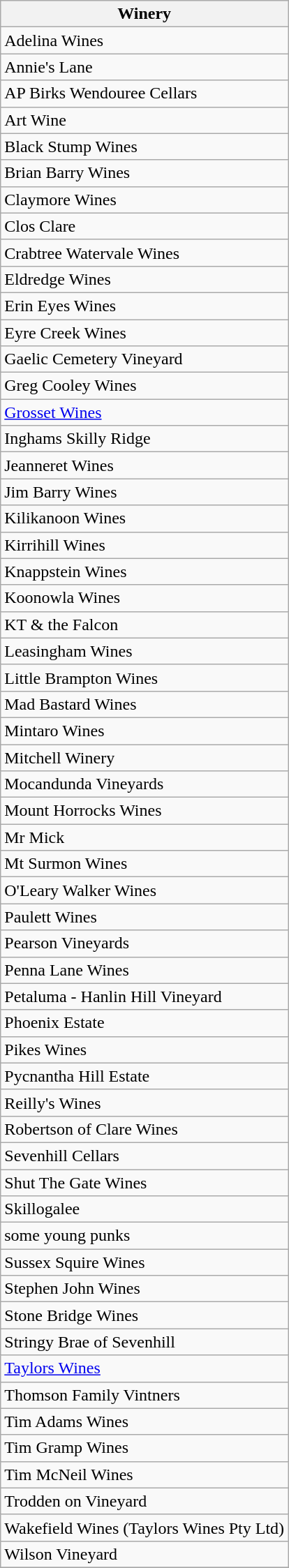<table class="wikitable">
<tr>
<th>Winery</th>
</tr>
<tr>
<td>Adelina Wines </td>
</tr>
<tr>
<td>Annie's Lane </td>
</tr>
<tr>
<td>AP Birks Wendouree Cellars</td>
</tr>
<tr>
<td>Art Wine </td>
</tr>
<tr>
<td>Black Stump Wines </td>
</tr>
<tr>
<td>Brian Barry Wines </td>
</tr>
<tr>
<td>Claymore Wines </td>
</tr>
<tr>
<td>Clos Clare </td>
</tr>
<tr>
<td>Crabtree Watervale Wines </td>
</tr>
<tr>
<td>Eldredge Wines </td>
</tr>
<tr>
<td>Erin Eyes Wines </td>
</tr>
<tr>
<td>Eyre Creek Wines</td>
</tr>
<tr>
<td>Gaelic Cemetery Vineyard </td>
</tr>
<tr>
<td>Greg Cooley Wines </td>
</tr>
<tr>
<td><a href='#'>Grosset Wines</a> </td>
</tr>
<tr>
<td>Inghams Skilly Ridge</td>
</tr>
<tr>
<td>Jeanneret Wines </td>
</tr>
<tr>
<td>Jim Barry Wines </td>
</tr>
<tr>
<td>Kilikanoon Wines </td>
</tr>
<tr>
<td>Kirrihill Wines </td>
</tr>
<tr>
<td>Knappstein Wines </td>
</tr>
<tr>
<td>Koonowla Wines </td>
</tr>
<tr>
<td>KT & the Falcon </td>
</tr>
<tr>
<td>Leasingham Wines </td>
</tr>
<tr>
<td>Little Brampton Wines </td>
</tr>
<tr>
<td>Mad Bastard Wines </td>
</tr>
<tr>
<td>Mintaro Wines </td>
</tr>
<tr>
<td>Mitchell Winery </td>
</tr>
<tr>
<td>Mocandunda Vineyards </td>
</tr>
<tr>
<td>Mount Horrocks Wines </td>
</tr>
<tr>
<td>Mr Mick </td>
</tr>
<tr>
<td>Mt Surmon Wines </td>
</tr>
<tr>
<td>O'Leary Walker Wines </td>
</tr>
<tr>
<td>Paulett Wines </td>
</tr>
<tr>
<td>Pearson Vineyards</td>
</tr>
<tr>
<td>Penna Lane Wines </td>
</tr>
<tr>
<td>Petaluma - Hanlin Hill Vineyard </td>
</tr>
<tr>
<td>Phoenix Estate</td>
</tr>
<tr>
<td>Pikes Wines </td>
</tr>
<tr>
<td>Pycnantha Hill Estate</td>
</tr>
<tr>
<td>Reilly's Wines </td>
</tr>
<tr>
<td>Robertson of Clare Wines </td>
</tr>
<tr>
<td>Sevenhill Cellars </td>
</tr>
<tr>
<td>Shut The Gate Wines</td>
</tr>
<tr>
<td>Skillogalee </td>
</tr>
<tr>
<td>some young punks </td>
</tr>
<tr>
<td>Sussex Squire Wines </td>
</tr>
<tr>
<td>Stephen John Wines</td>
</tr>
<tr>
<td>Stone Bridge Wines </td>
</tr>
<tr>
<td>Stringy Brae of Sevenhill </td>
</tr>
<tr>
<td><a href='#'>Taylors Wines</a> </td>
</tr>
<tr>
<td>Thomson Family Vintners </td>
</tr>
<tr>
<td>Tim Adams Wines </td>
</tr>
<tr>
<td>Tim Gramp Wines </td>
</tr>
<tr>
<td>Tim McNeil Wines </td>
</tr>
<tr>
<td>Trodden on Vineyard </td>
</tr>
<tr>
<td>Wakefield Wines (Taylors Wines Pty Ltd)</td>
</tr>
<tr>
<td>Wilson Vineyard </td>
</tr>
<tr>
</tr>
</table>
